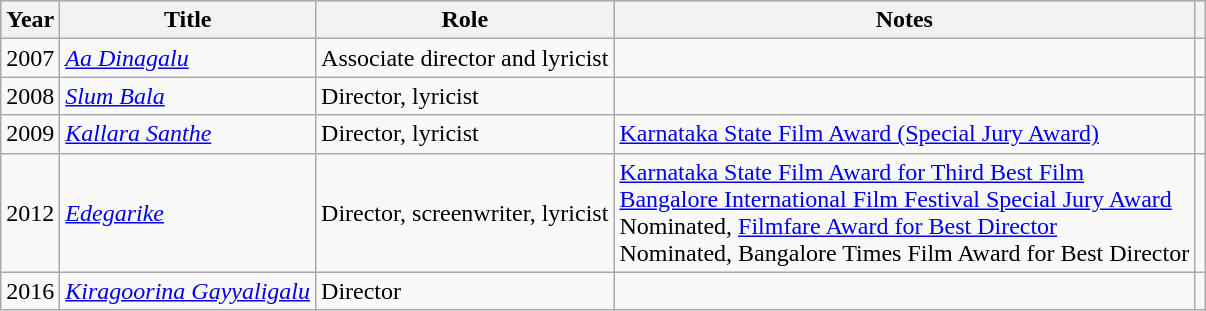<table class="wikitable">
<tr style="background:#ccc; text-align:center;">
<th>Year</th>
<th>Title</th>
<th>Role</th>
<th>Notes</th>
<th></th>
</tr>
<tr>
<td>2007</td>
<td><em><a href='#'>Aa Dinagalu</a></em></td>
<td>Associate director and lyricist</td>
<td></td>
<td></td>
</tr>
<tr>
<td>2008</td>
<td><em><a href='#'>Slum Bala</a></em></td>
<td>Director, lyricist</td>
<td></td>
<td></td>
</tr>
<tr>
<td>2009</td>
<td><em><a href='#'>Kallara Santhe</a></em></td>
<td>Director, lyricist</td>
<td><a href='#'>Karnataka State Film Award (Special Jury Award)</a></td>
<td></td>
</tr>
<tr>
<td>2012</td>
<td><em><a href='#'>Edegarike</a></em></td>
<td>Director, screenwriter, lyricist</td>
<td><a href='#'>Karnataka State Film Award for Third Best Film</a><br><a href='#'>Bangalore International Film Festival Special Jury Award</a><br>Nominated, <a href='#'>Filmfare Award for Best Director</a><br>Nominated, Bangalore Times Film Award for Best Director</td>
<td></td>
</tr>
<tr>
<td>2016</td>
<td><em><a href='#'>Kiragoorina Gayyaligalu</a></em></td>
<td>Director</td>
<td></td>
<td></td>
</tr>
</table>
